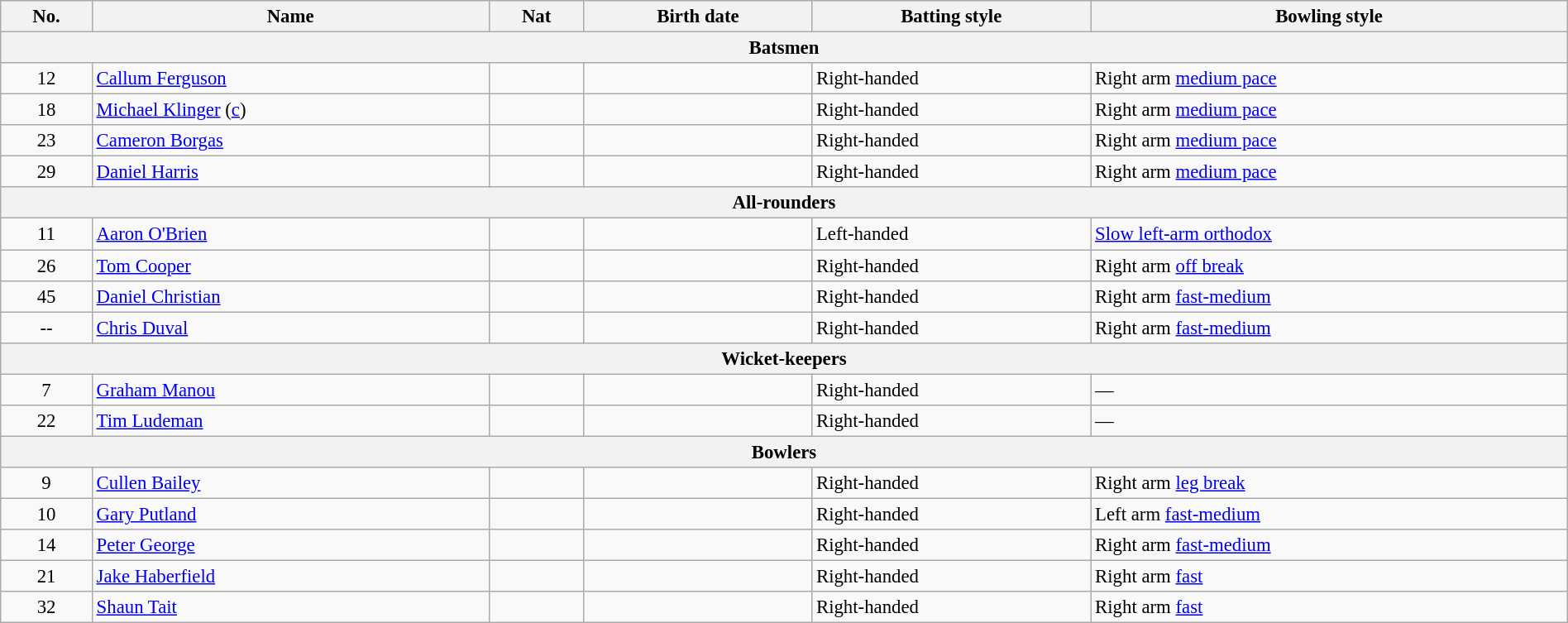<table class="wikitable" style="font-size:95%;" width="100%">
<tr>
<th>No.</th>
<th>Name</th>
<th>Nat</th>
<th>Birth date</th>
<th>Batting style</th>
<th>Bowling style</th>
</tr>
<tr>
<th colspan="6">Batsmen</th>
</tr>
<tr>
<td style="text-align:center">12</td>
<td><a href='#'>Callum Ferguson</a></td>
<td style="text-align:center"></td>
<td></td>
<td>Right-handed</td>
<td>Right arm <a href='#'>medium pace</a></td>
</tr>
<tr>
<td style="text-align:center">18</td>
<td><a href='#'>Michael Klinger</a> (<a href='#'>c</a>)</td>
<td style="text-align:center"></td>
<td></td>
<td>Right-handed</td>
<td>Right arm <a href='#'>medium pace</a></td>
</tr>
<tr>
<td style="text-align:center">23</td>
<td><a href='#'>Cameron Borgas</a></td>
<td style="text-align:center"></td>
<td></td>
<td>Right-handed</td>
<td>Right arm <a href='#'>medium pace</a></td>
</tr>
<tr>
<td style="text-align:center">29</td>
<td><a href='#'>Daniel Harris</a></td>
<td style="text-align:center"></td>
<td></td>
<td>Right-handed</td>
<td>Right arm <a href='#'>medium pace</a></td>
</tr>
<tr>
<th colspan="6">All-rounders</th>
</tr>
<tr>
<td style="text-align:center">11</td>
<td><a href='#'>Aaron O'Brien</a></td>
<td style="text-align:center"></td>
<td></td>
<td>Left-handed</td>
<td><a href='#'>Slow left-arm orthodox</a></td>
</tr>
<tr>
<td style="text-align:center">26</td>
<td><a href='#'>Tom Cooper</a></td>
<td style="text-align:center"> </td>
<td></td>
<td>Right-handed</td>
<td>Right arm <a href='#'>off break</a></td>
</tr>
<tr>
<td style="text-align:center">45</td>
<td><a href='#'>Daniel Christian</a></td>
<td style="text-align:center"></td>
<td></td>
<td>Right-handed</td>
<td>Right arm <a href='#'>fast-medium</a></td>
</tr>
<tr>
<td style="text-align:center">--</td>
<td><a href='#'>Chris Duval</a></td>
<td style="text-align:center"></td>
<td></td>
<td>Right-handed</td>
<td>Right arm <a href='#'>fast-medium</a></td>
</tr>
<tr>
<th colspan="6">Wicket-keepers</th>
</tr>
<tr>
<td style="text-align:center">7</td>
<td><a href='#'>Graham Manou</a></td>
<td style="text-align:center"></td>
<td></td>
<td>Right-handed</td>
<td>—</td>
</tr>
<tr>
<td style="text-align:center">22</td>
<td><a href='#'>Tim Ludeman</a></td>
<td style="text-align:center"></td>
<td></td>
<td>Right-handed</td>
<td>—</td>
</tr>
<tr>
<th colspan="6">Bowlers</th>
</tr>
<tr>
<td style="text-align:center">9</td>
<td><a href='#'>Cullen Bailey</a></td>
<td style="text-align:center"></td>
<td></td>
<td>Right-handed</td>
<td>Right arm <a href='#'>leg break</a></td>
</tr>
<tr>
<td style="text-align:center">10</td>
<td><a href='#'>Gary Putland</a></td>
<td style="text-align:center"></td>
<td></td>
<td>Right-handed</td>
<td>Left arm <a href='#'>fast-medium</a></td>
</tr>
<tr>
<td style="text-align:center">14</td>
<td><a href='#'>Peter George</a></td>
<td style="text-align:center"></td>
<td></td>
<td>Right-handed</td>
<td>Right arm <a href='#'>fast-medium</a></td>
</tr>
<tr>
<td style="text-align:center">21</td>
<td><a href='#'>Jake Haberfield</a></td>
<td style="text-align:center"></td>
<td></td>
<td>Right-handed</td>
<td>Right arm <a href='#'>fast</a></td>
</tr>
<tr>
<td style="text-align:center">32</td>
<td><a href='#'>Shaun Tait</a></td>
<td style="text-align:center"></td>
<td></td>
<td>Right-handed</td>
<td>Right arm <a href='#'>fast</a></td>
</tr>
</table>
